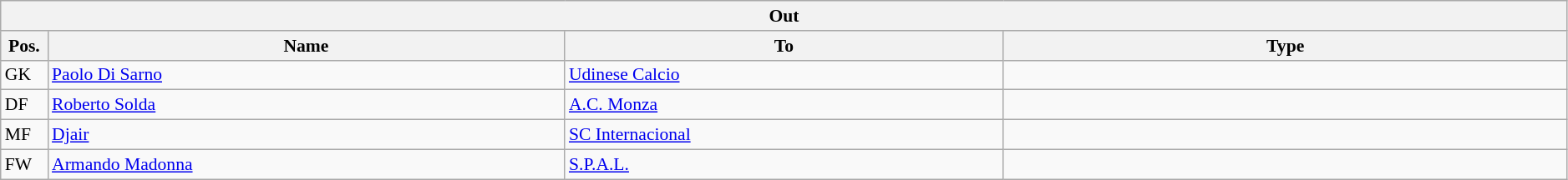<table class="wikitable" style="font-size:90%;width:99%;">
<tr>
<th colspan="4">Out</th>
</tr>
<tr>
<th width=3%>Pos.</th>
<th width=33%>Name</th>
<th width=28%>To</th>
<th width=36%>Type</th>
</tr>
<tr>
<td>GK</td>
<td><a href='#'>Paolo Di Sarno</a></td>
<td><a href='#'>Udinese Calcio</a></td>
<td></td>
</tr>
<tr>
<td>DF</td>
<td><a href='#'>Roberto Solda</a></td>
<td><a href='#'>A.C. Monza</a></td>
<td></td>
</tr>
<tr>
<td>MF</td>
<td><a href='#'>Djair</a></td>
<td><a href='#'>SC Internacional</a></td>
<td></td>
</tr>
<tr>
<td>FW</td>
<td><a href='#'>Armando Madonna</a></td>
<td><a href='#'>S.P.A.L.</a></td>
<td></td>
</tr>
</table>
